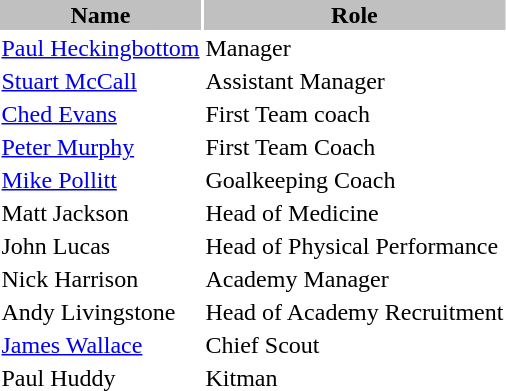<table class="toccolours">
<tr>
<th style="background:silver;">Name</th>
<th style="background:silver;">Role</th>
</tr>
<tr>
<td><a href='#'>Paul Heckingbottom</a></td>
<td>Manager</td>
</tr>
<tr>
<td><a href='#'>Stuart McCall</a></td>
<td>Assistant Manager</td>
</tr>
<tr>
<td><a href='#'>Ched Evans</a></td>
<td>First Team coach</td>
</tr>
<tr>
<td><a href='#'>Peter Murphy</a></td>
<td>First Team Coach</td>
</tr>
<tr>
<td><a href='#'>Mike Pollitt</a></td>
<td>Goalkeeping Coach</td>
</tr>
<tr>
<td>Matt Jackson</td>
<td>Head of Medicine</td>
</tr>
<tr>
<td>John Lucas</td>
<td>Head of Physical Performance</td>
</tr>
<tr>
<td>Nick Harrison</td>
<td>Academy Manager</td>
</tr>
<tr>
<td>Andy Livingstone</td>
<td>Head of Academy Recruitment</td>
</tr>
<tr>
<td><a href='#'>James Wallace</a></td>
<td>Chief Scout</td>
</tr>
<tr>
<td>Paul Huddy</td>
<td>Kitman</td>
</tr>
</table>
